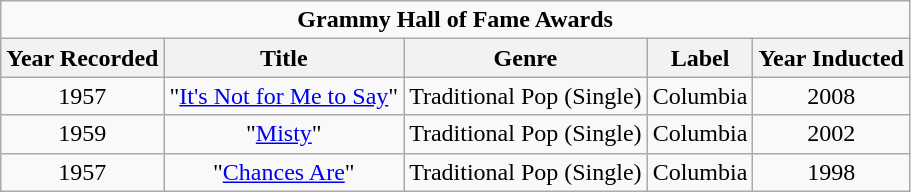<table class=wikitable>
<tr>
<td colspan="5" style="text-align:center;"><strong>Grammy Hall of Fame Awards</strong></td>
</tr>
<tr>
<th>Year Recorded</th>
<th>Title</th>
<th>Genre</th>
<th>Label</th>
<th>Year Inducted</th>
</tr>
<tr align=center>
<td>1957</td>
<td>"<a href='#'>It's Not for Me to Say</a>"</td>
<td>Traditional Pop (Single)</td>
<td>Columbia</td>
<td>2008</td>
</tr>
<tr align=center>
<td>1959</td>
<td>"<a href='#'>Misty</a>"</td>
<td>Traditional Pop (Single)</td>
<td>Columbia</td>
<td>2002</td>
</tr>
<tr align=center>
<td>1957</td>
<td>"<a href='#'>Chances Are</a>"</td>
<td>Traditional Pop (Single)</td>
<td>Columbia</td>
<td>1998</td>
</tr>
</table>
